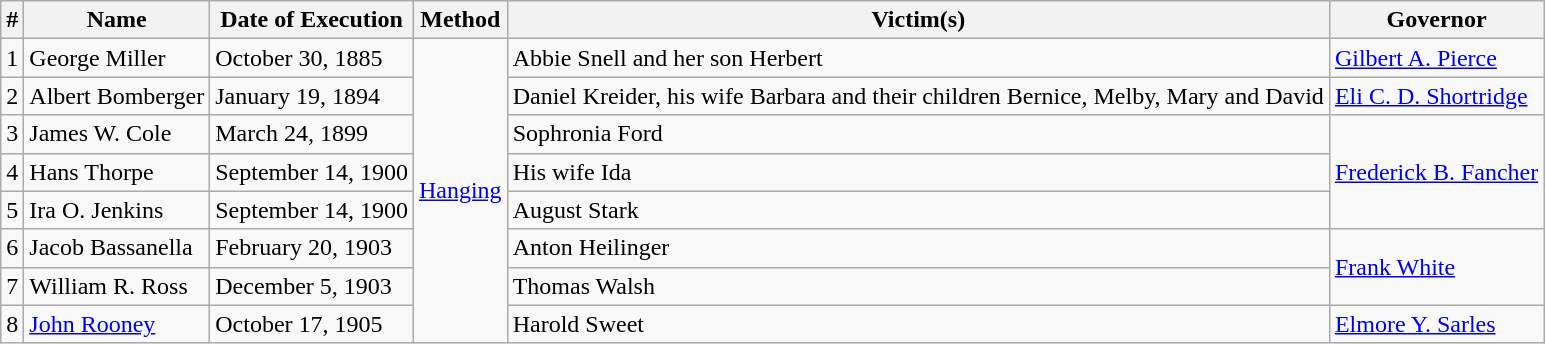<table class="wikitable">
<tr>
<th>#</th>
<th>Name</th>
<th>Date of Execution</th>
<th>Method</th>
<th>Victim(s)</th>
<th>Governor</th>
</tr>
<tr>
<td>1</td>
<td>George Miller</td>
<td>October 30, 1885</td>
<td rowspan="8"><a href='#'>Hanging</a></td>
<td>Abbie Snell and her son Herbert</td>
<td><a href='#'>Gilbert A. Pierce</a></td>
</tr>
<tr>
<td>2</td>
<td>Albert Bomberger</td>
<td>January 19, 1894</td>
<td>Daniel Kreider, his wife Barbara and their children Bernice, Melby, Mary and David</td>
<td><a href='#'>Eli C. D. Shortridge</a></td>
</tr>
<tr>
<td>3</td>
<td>James W. Cole</td>
<td>March 24, 1899</td>
<td>Sophronia Ford</td>
<td rowspan="3"><a href='#'>Frederick B. Fancher</a></td>
</tr>
<tr>
<td>4</td>
<td>Hans Thorpe</td>
<td>September 14, 1900</td>
<td>His wife Ida</td>
</tr>
<tr>
<td>5</td>
<td>Ira O. Jenkins</td>
<td>September 14, 1900</td>
<td>August Stark</td>
</tr>
<tr>
<td>6</td>
<td>Jacob Bassanella</td>
<td>February 20, 1903</td>
<td>Anton Heilinger</td>
<td rowspan="2"><a href='#'>Frank White</a></td>
</tr>
<tr>
<td>7</td>
<td>William R. Ross</td>
<td>December 5, 1903</td>
<td>Thomas Walsh</td>
</tr>
<tr>
<td>8</td>
<td><a href='#'>John Rooney</a></td>
<td>October 17, 1905</td>
<td>Harold Sweet</td>
<td><a href='#'>Elmore Y. Sarles</a></td>
</tr>
</table>
